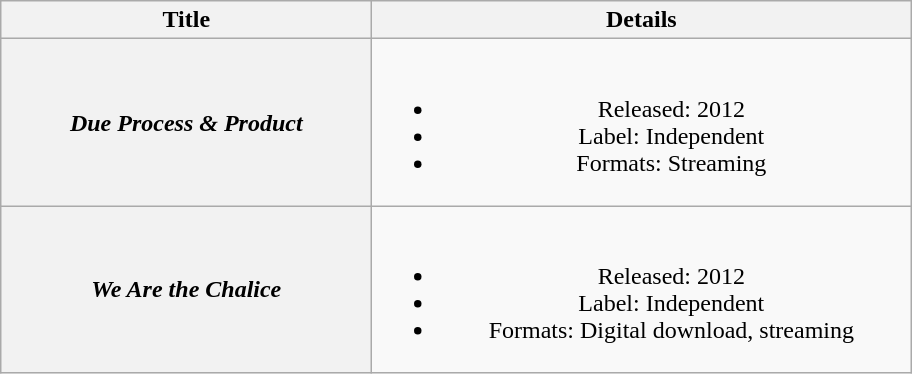<table class="wikitable plainrowheaders" style="text-align:center;">
<tr>
<th scope="col" style="width:15em;">Title</th>
<th scope="col" style="width:22em;">Details</th>
</tr>
<tr>
<th scope="row"><em>Due Process & Product</em><br></th>
<td><br><ul><li>Released: 2012</li><li>Label: Independent</li><li>Formats: Streaming</li></ul></td>
</tr>
<tr>
<th scope="row"><em>We Are the Chalice</em><br></th>
<td><br><ul><li>Released: 2012</li><li>Label: Independent</li><li>Formats: Digital download, streaming</li></ul></td>
</tr>
</table>
